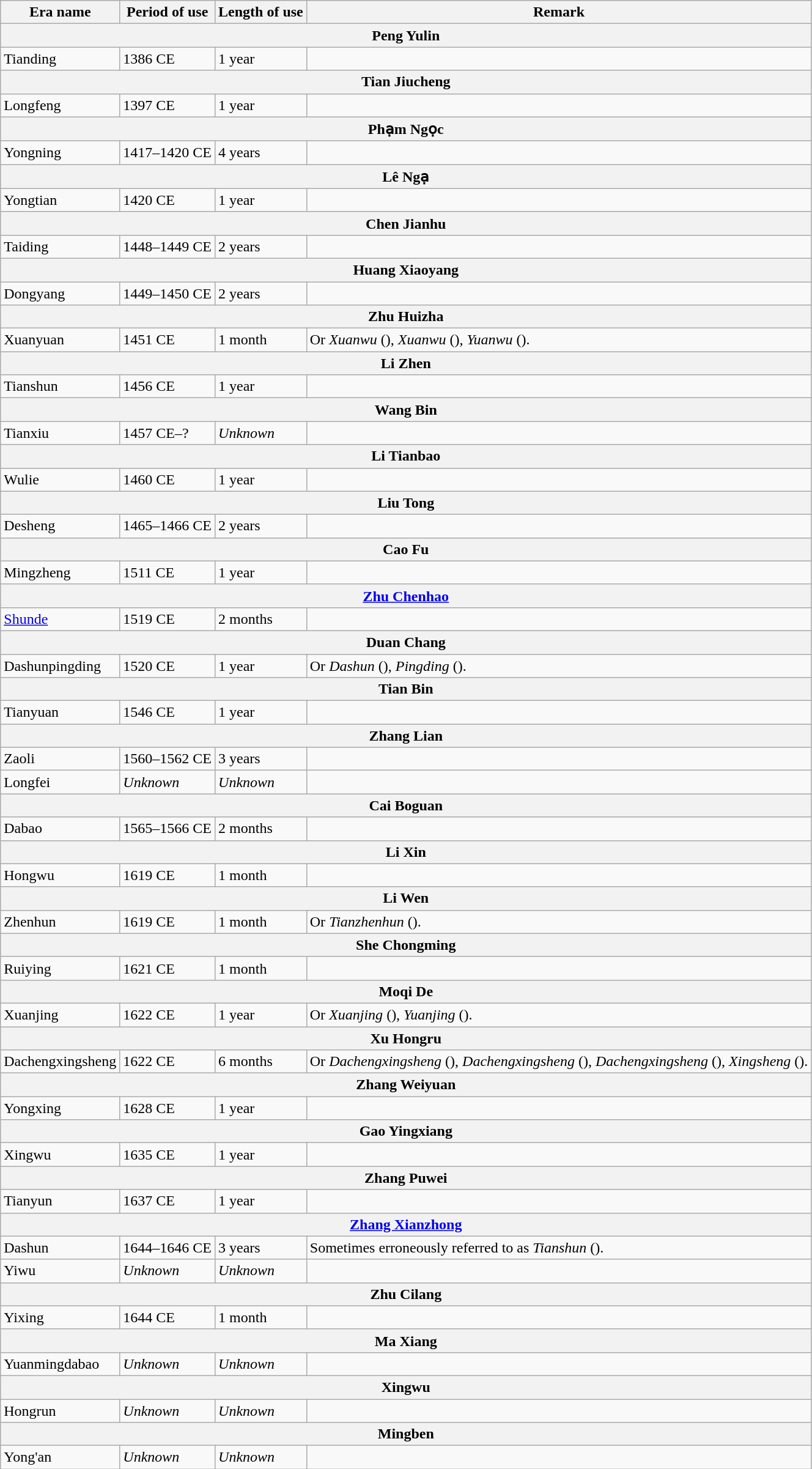<table class="wikitable">
<tr>
<th>Era name</th>
<th>Period of use</th>
<th>Length of use</th>
<th>Remark</th>
</tr>
<tr>
<th colspan="4">Peng Yulin<br></th>
</tr>
<tr>
<td>Tianding<br></td>
<td>1386 CE</td>
<td>1 year</td>
<td></td>
</tr>
<tr>
<th colspan="4">Tian Jiucheng<br></th>
</tr>
<tr>
<td>Longfeng<br></td>
<td>1397 CE</td>
<td>1 year</td>
<td></td>
</tr>
<tr>
<th colspan="4">Phạm Ngọc<br></th>
</tr>
<tr>
<td>Yongning<br></td>
<td>1417–1420 CE</td>
<td>4 years</td>
<td></td>
</tr>
<tr>
<th colspan="4">Lê Ngạ<br></th>
</tr>
<tr>
<td>Yongtian<br></td>
<td>1420 CE</td>
<td>1 year</td>
<td></td>
</tr>
<tr>
<th colspan="4">Chen Jianhu<br></th>
</tr>
<tr>
<td>Taiding<br></td>
<td>1448–1449 CE</td>
<td>2 years</td>
<td></td>
</tr>
<tr>
<th colspan="4">Huang Xiaoyang<br></th>
</tr>
<tr>
<td>Dongyang<br></td>
<td>1449–1450 CE</td>
<td>2 years</td>
<td></td>
</tr>
<tr>
<th colspan="4">Zhu Huizha<br></th>
</tr>
<tr>
<td>Xuanyuan<br></td>
<td>1451 CE</td>
<td>1 month</td>
<td>Or <em>Xuanwu</em> (), <em>Xuanwu</em> (), <em>Yuanwu</em> ().</td>
</tr>
<tr>
<th colspan="4">Li Zhen<br></th>
</tr>
<tr>
<td>Tianshun<br></td>
<td>1456 CE</td>
<td>1 year</td>
<td></td>
</tr>
<tr>
<th colspan="4">Wang Bin<br></th>
</tr>
<tr>
<td>Tianxiu<br></td>
<td>1457 CE–?</td>
<td><em>Unknown</em></td>
<td></td>
</tr>
<tr>
<th colspan="4">Li Tianbao<br></th>
</tr>
<tr>
<td>Wulie<br></td>
<td>1460 CE</td>
<td>1 year</td>
<td></td>
</tr>
<tr>
<th colspan="4">Liu Tong<br></th>
</tr>
<tr>
<td>Desheng<br></td>
<td>1465–1466 CE</td>
<td>2 years</td>
<td></td>
</tr>
<tr>
<th colspan="4">Cao Fu<br></th>
</tr>
<tr>
<td>Mingzheng<br></td>
<td>1511 CE</td>
<td>1 year</td>
<td></td>
</tr>
<tr>
<th colspan="4"><a href='#'>Zhu Chenhao</a><br></th>
</tr>
<tr>
<td><a href='#'>Shunde</a><br></td>
<td>1519 CE</td>
<td>2 months</td>
<td></td>
</tr>
<tr>
<th colspan="4">Duan Chang<br></th>
</tr>
<tr>
<td>Dashunpingding<br></td>
<td>1520 CE</td>
<td>1 year</td>
<td>Or <em>Dashun</em> (), <em>Pingding</em> ().</td>
</tr>
<tr>
<th colspan="4">Tian Bin<br></th>
</tr>
<tr>
<td>Tianyuan<br></td>
<td>1546 CE</td>
<td>1 year</td>
<td></td>
</tr>
<tr>
<th colspan="4">Zhang Lian<br></th>
</tr>
<tr>
<td>Zaoli<br></td>
<td>1560–1562 CE</td>
<td>3 years</td>
<td></td>
</tr>
<tr>
<td>Longfei<br></td>
<td><em>Unknown</em></td>
<td><em>Unknown</em></td>
<td></td>
</tr>
<tr>
<th colspan="4">Cai Boguan<br></th>
</tr>
<tr>
<td>Dabao<br></td>
<td>1565–1566 CE</td>
<td>2 months</td>
<td></td>
</tr>
<tr>
<th colspan="4">Li Xin<br></th>
</tr>
<tr>
<td>Hongwu<br></td>
<td>1619 CE</td>
<td>1 month</td>
<td></td>
</tr>
<tr>
<th colspan="4">Li Wen<br></th>
</tr>
<tr>
<td>Zhenhun<br></td>
<td>1619 CE</td>
<td>1 month</td>
<td>Or <em>Tianzhenhun</em> ().</td>
</tr>
<tr>
<th colspan="4">She Chongming<br></th>
</tr>
<tr>
<td>Ruiying<br></td>
<td>1621 CE</td>
<td>1 month</td>
<td></td>
</tr>
<tr>
<th colspan="4">Moqi De<br></th>
</tr>
<tr>
<td>Xuanjing<br></td>
<td>1622 CE</td>
<td>1 year</td>
<td>Or <em>Xuanjing</em> (), <em>Yuanjing</em> ().</td>
</tr>
<tr>
<th colspan="4">Xu Hongru<br></th>
</tr>
<tr>
<td>Dachengxingsheng<br></td>
<td>1622 CE</td>
<td>6 months</td>
<td>Or <em>Dachengxingsheng</em> (), <em>Dachengxingsheng</em> (), <em>Dachengxingsheng</em> (), <em>Xingsheng</em> ().</td>
</tr>
<tr>
<th colspan="4">Zhang Weiyuan<br></th>
</tr>
<tr>
<td>Yongxing<br></td>
<td>1628 CE</td>
<td>1 year</td>
<td></td>
</tr>
<tr>
<th colspan="4">Gao Yingxiang<br></th>
</tr>
<tr>
<td>Xingwu<br></td>
<td>1635 CE</td>
<td>1 year</td>
<td></td>
</tr>
<tr>
<th colspan="4">Zhang Puwei<br></th>
</tr>
<tr>
<td>Tianyun<br></td>
<td>1637 CE</td>
<td>1 year</td>
<td></td>
</tr>
<tr>
<th colspan="4"><a href='#'>Zhang Xianzhong</a><br></th>
</tr>
<tr>
<td>Dashun<br></td>
<td>1644–1646 CE</td>
<td>3 years</td>
<td>Sometimes erroneously referred to as <em>Tianshun</em> ().</td>
</tr>
<tr>
<td>Yiwu<br></td>
<td><em>Unknown</em></td>
<td><em>Unknown</em></td>
<td></td>
</tr>
<tr>
<th colspan="4">Zhu Cilang<br></th>
</tr>
<tr>
<td>Yixing<br></td>
<td>1644 CE</td>
<td>1 month</td>
<td></td>
</tr>
<tr>
<th colspan="4">Ma Xiang</th>
</tr>
<tr>
<td>Yuanmingdabao<br></td>
<td><em>Unknown</em></td>
<td><em>Unknown</em></td>
<td></td>
</tr>
<tr>
<th colspan="4">Xingwu</th>
</tr>
<tr>
<td>Hongrun<br></td>
<td><em>Unknown</em></td>
<td><em>Unknown</em></td>
<td></td>
</tr>
<tr>
<th colspan="4">Mingben</th>
</tr>
<tr>
<td>Yong'an<br></td>
<td><em>Unknown</em></td>
<td><em>Unknown</em></td>
<td></td>
</tr>
</table>
